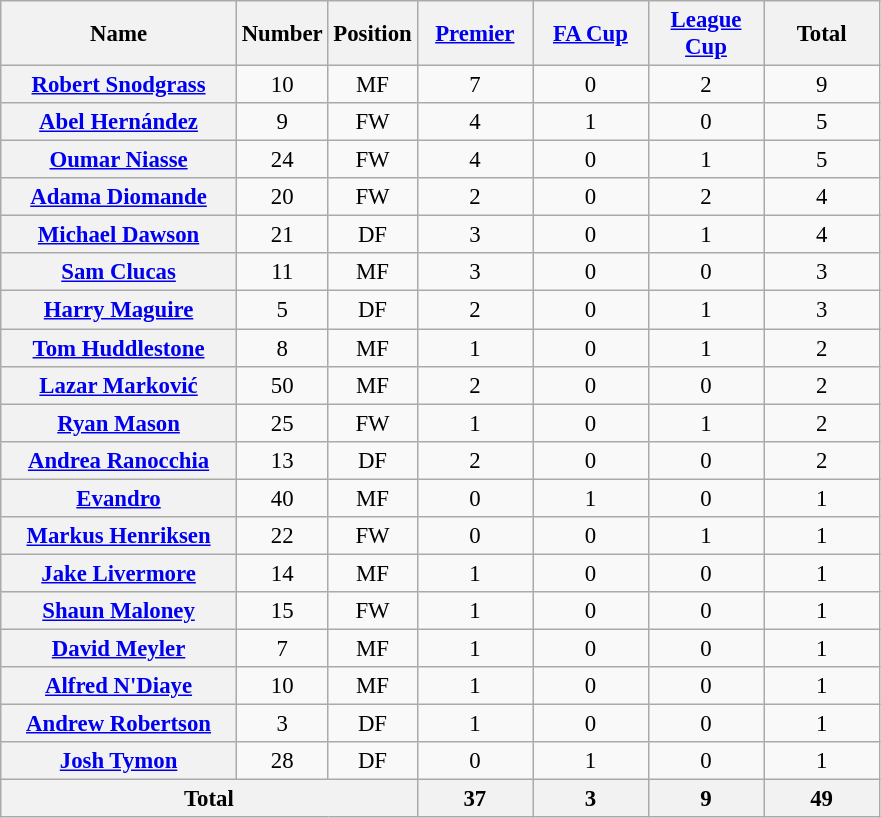<table class="wikitable sortable plainrowheaders" style="text-align:center; font-size:95%">
<tr>
<th style="width:150px;">Name</th>
<th style="width:50px;">Number</th>
<th style="width:50px;">Position</th>
<th style="width:70px;"><a href='#'>Premier</a></th>
<th style="width:70px;"><a href='#'>FA Cup</a></th>
<th style="width:70px;"><a href='#'>League<br>Cup</a></th>
<th style="width:70px;">Total</th>
</tr>
<tr>
<th scope="row"> <a href='#'>Robert Snodgrass</a></th>
<td>10</td>
<td>MF</td>
<td>7</td>
<td>0</td>
<td>2</td>
<td>9</td>
</tr>
<tr>
<th scope="row"> <a href='#'>Abel Hernández</a></th>
<td>9</td>
<td>FW</td>
<td>4</td>
<td>1</td>
<td>0</td>
<td>5</td>
</tr>
<tr>
<th scope="row"> <a href='#'>Oumar Niasse</a></th>
<td>24</td>
<td>FW</td>
<td>4</td>
<td>0</td>
<td>1</td>
<td>5</td>
</tr>
<tr>
<th scope="row"> <a href='#'>Adama Diomande</a></th>
<td>20</td>
<td>FW</td>
<td>2</td>
<td>0</td>
<td>2</td>
<td>4</td>
</tr>
<tr>
<th scope="row"> <a href='#'>Michael Dawson</a></th>
<td>21</td>
<td>DF</td>
<td>3</td>
<td>0</td>
<td>1</td>
<td>4</td>
</tr>
<tr>
<th scope="row"> <a href='#'>Sam Clucas</a></th>
<td>11</td>
<td>MF</td>
<td>3</td>
<td>0</td>
<td>0</td>
<td>3</td>
</tr>
<tr>
<th scope="row"> <a href='#'>Harry Maguire</a></th>
<td>5</td>
<td>DF</td>
<td>2</td>
<td>0</td>
<td>1</td>
<td>3</td>
</tr>
<tr>
<th scope="row"> <a href='#'>Tom Huddlestone</a></th>
<td>8</td>
<td>MF</td>
<td>1</td>
<td>0</td>
<td>1</td>
<td>2</td>
</tr>
<tr>
<th scope="row"> <a href='#'>Lazar Marković</a></th>
<td>50</td>
<td>MF</td>
<td>2</td>
<td>0</td>
<td>0</td>
<td>2</td>
</tr>
<tr>
<th scope="row"> <a href='#'>Ryan Mason</a></th>
<td>25</td>
<td>FW</td>
<td>1</td>
<td>0</td>
<td>1</td>
<td>2</td>
</tr>
<tr>
<th scope="row"> <a href='#'>Andrea Ranocchia</a></th>
<td>13</td>
<td>DF</td>
<td>2</td>
<td>0</td>
<td>0</td>
<td>2</td>
</tr>
<tr>
<th scope="row"> <a href='#'>Evandro</a></th>
<td>40</td>
<td>MF</td>
<td>0</td>
<td>1</td>
<td>0</td>
<td>1</td>
</tr>
<tr>
<th scope="row"> <a href='#'>Markus Henriksen</a></th>
<td>22</td>
<td>FW</td>
<td>0</td>
<td>0</td>
<td>1</td>
<td>1</td>
</tr>
<tr>
<th scope="row"> <a href='#'>Jake Livermore</a></th>
<td>14</td>
<td>MF</td>
<td>1</td>
<td>0</td>
<td>0</td>
<td>1</td>
</tr>
<tr>
<th scope="row"> <a href='#'>Shaun Maloney</a></th>
<td>15</td>
<td>FW</td>
<td>1</td>
<td>0</td>
<td>0</td>
<td>1</td>
</tr>
<tr>
<th scope="row"> <a href='#'>David Meyler</a></th>
<td>7</td>
<td>MF</td>
<td>1</td>
<td>0</td>
<td>0</td>
<td>1</td>
</tr>
<tr>
<th scope="row"> <a href='#'>Alfred N'Diaye</a></th>
<td>10</td>
<td>MF</td>
<td>1</td>
<td>0</td>
<td>0</td>
<td>1</td>
</tr>
<tr>
<th scope="row"> <a href='#'>Andrew Robertson</a></th>
<td>3</td>
<td>DF</td>
<td>1</td>
<td>0</td>
<td>0</td>
<td>1</td>
</tr>
<tr>
<th scope="row"> <a href='#'>Josh Tymon</a></th>
<td>28</td>
<td>DF</td>
<td>0</td>
<td>1</td>
<td>0</td>
<td>1</td>
</tr>
<tr>
<th scope="row" colspan="3">Total</th>
<th>37</th>
<th>3</th>
<th>9</th>
<th>49</th>
</tr>
</table>
